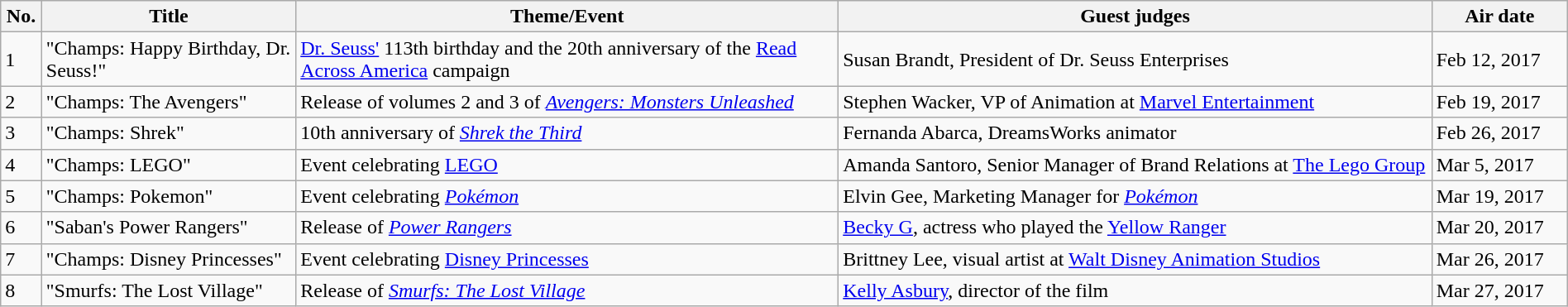<table class="wikitable plainrowheaders" style="width:100%;">
<tr>
<th width=2%>No.</th>
<th width=15%>Title</th>
<th width=32%>Theme/Event</th>
<th width=35%>Guest judges</th>
<th width=8%>Air date</th>
</tr>
<tr>
<td>1</td>
<td>"Champs: Happy Birthday, Dr. Seuss!"</td>
<td><a href='#'>Dr. Seuss'</a> 113th birthday and the 20th anniversary of the <a href='#'>Read Across America</a> campaign</td>
<td>Susan Brandt, President of Dr. Seuss Enterprises</td>
<td>Feb 12, 2017</td>
</tr>
<tr>
<td>2</td>
<td>"Champs: The Avengers"</td>
<td>Release of volumes 2 and 3 of <em><a href='#'>Avengers: Monsters Unleashed</a></em></td>
<td>Stephen Wacker, VP of Animation at <a href='#'>Marvel Entertainment</a></td>
<td>Feb 19, 2017</td>
</tr>
<tr>
<td>3</td>
<td>"Champs: Shrek"</td>
<td>10th anniversary of <em><a href='#'>Shrek the Third</a></em></td>
<td>Fernanda Abarca, DreamsWorks animator</td>
<td>Feb 26, 2017</td>
</tr>
<tr>
<td>4</td>
<td>"Champs: LEGO"</td>
<td>Event celebrating <a href='#'>LEGO</a></td>
<td>Amanda Santoro, Senior Manager of Brand Relations at <a href='#'>The Lego Group</a></td>
<td>Mar 5, 2017</td>
</tr>
<tr>
<td>5</td>
<td>"Champs: Pokemon"</td>
<td>Event celebrating <em><a href='#'>Pokémon</a></em></td>
<td>Elvin Gee, Marketing Manager for <em><a href='#'>Pokémon</a></em></td>
<td>Mar 19, 2017</td>
</tr>
<tr>
<td>6</td>
<td>"Saban's Power Rangers"</td>
<td>Release of <em><a href='#'>Power Rangers</a></em></td>
<td><a href='#'>Becky G</a>, actress who played the <a href='#'>Yellow Ranger</a></td>
<td>Mar 20, 2017</td>
</tr>
<tr>
<td>7</td>
<td>"Champs: Disney Princesses"</td>
<td>Event celebrating <a href='#'>Disney Princesses</a></td>
<td>Brittney Lee, visual artist at <a href='#'>Walt Disney Animation Studios</a></td>
<td>Mar 26, 2017</td>
</tr>
<tr>
<td>8</td>
<td>"Smurfs: The Lost Village"</td>
<td>Release of <em><a href='#'>Smurfs: The Lost Village</a></em></td>
<td><a href='#'>Kelly Asbury</a>, director of the film</td>
<td>Mar 27, 2017</td>
</tr>
</table>
